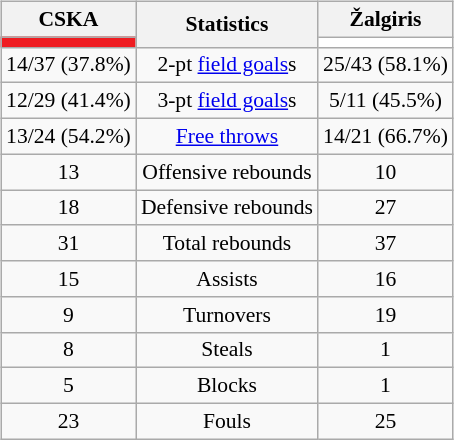<table style="width:100%;">
<tr>
<td valign=top align=right width=33%><br>













</td>
<td style="vertical-align:top; align:center; width:33%;"><br><table style="width:100%;">
<tr>
<td style="width=50%;"></td>
<td></td>
<td style="width=50%;"></td>
</tr>
</table>
<table class="wikitable" style="font-size:90%; text-align:center; margin:auto;" align=center>
<tr>
<th>CSKA</th>
<th rowspan=2>Statistics</th>
<th>Žalgiris</th>
</tr>
<tr>
<td style="background:#EF1C21;"></td>
<td style="background:#FFFFFF;"></td>
</tr>
<tr>
<td>14/37 (37.8%)</td>
<td>2-pt <a href='#'>field goals</a>s</td>
<td>25/43 (58.1%)</td>
</tr>
<tr>
<td>12/29 (41.4%)</td>
<td>3-pt <a href='#'>field goals</a>s</td>
<td>5/11 (45.5%)</td>
</tr>
<tr>
<td>13/24 (54.2%)</td>
<td><a href='#'>Free throws</a></td>
<td>14/21 (66.7%)</td>
</tr>
<tr>
<td>13</td>
<td>Offensive rebounds</td>
<td>10</td>
</tr>
<tr>
<td>18</td>
<td>Defensive rebounds</td>
<td>27</td>
</tr>
<tr>
<td>31</td>
<td>Total rebounds</td>
<td>37</td>
</tr>
<tr>
<td>15</td>
<td>Assists</td>
<td>16</td>
</tr>
<tr>
<td>9</td>
<td>Turnovers</td>
<td>19</td>
</tr>
<tr>
<td>8</td>
<td>Steals</td>
<td>1</td>
</tr>
<tr>
<td>5</td>
<td>Blocks</td>
<td>1</td>
</tr>
<tr>
<td>23</td>
<td>Fouls</td>
<td>25</td>
</tr>
</table>
</td>
<td style="vertical-align:top; align:left; width:33%;"><br>













</td>
</tr>
</table>
